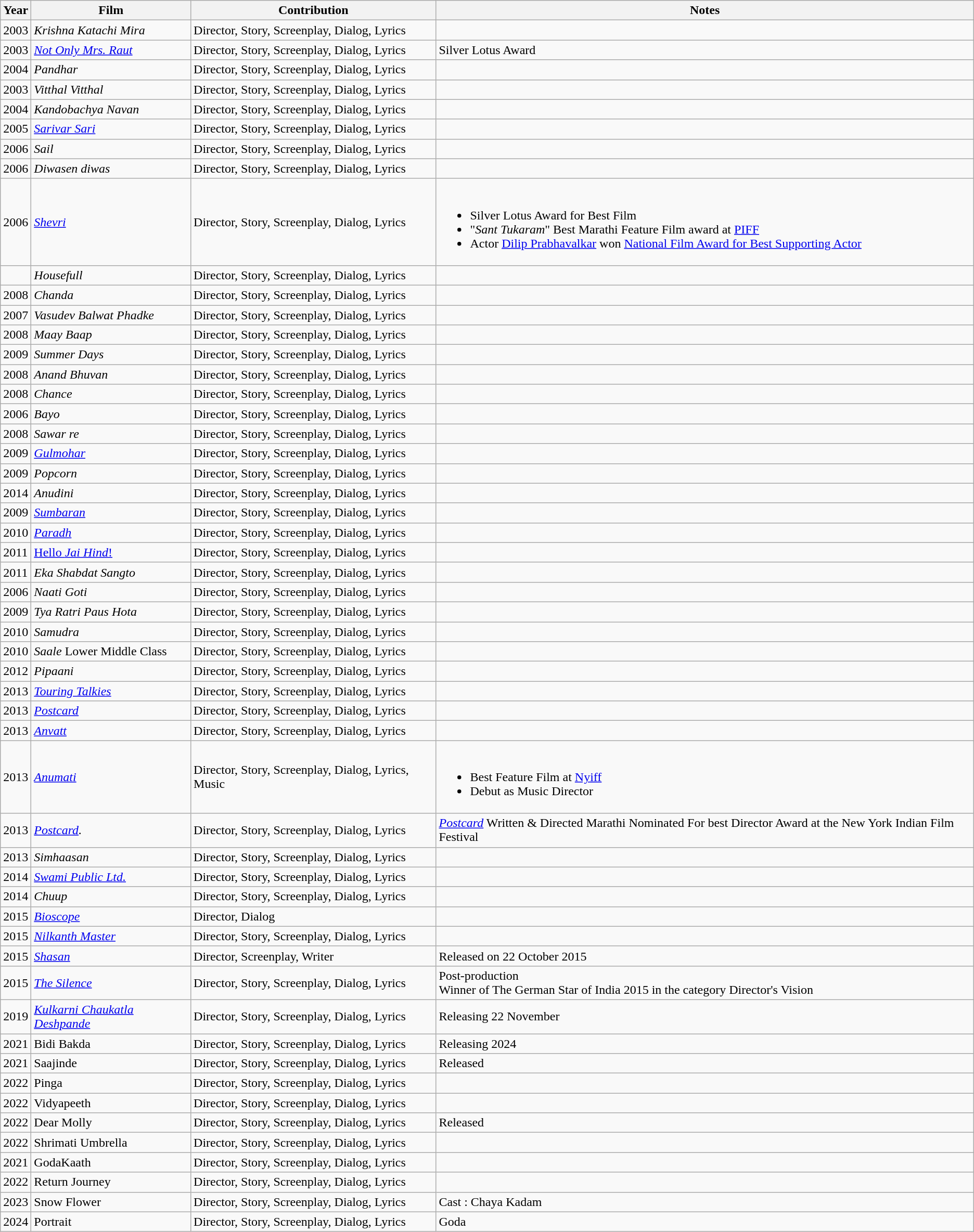<table class="wikitable sortable">
<tr>
<th>Year</th>
<th>Film</th>
<th>Contribution</th>
<th>Notes</th>
</tr>
<tr>
<td>2003</td>
<td><em>Krishna Katachi Mira</em></td>
<td>Director, Story, Screenplay, Dialog, Lyrics</td>
<td></td>
</tr>
<tr>
<td>2003</td>
<td><em><a href='#'>Not Only Mrs. Raut</a></em></td>
<td>Director, Story, Screenplay, Dialog, Lyrics</td>
<td>Silver Lotus Award</td>
</tr>
<tr>
<td>2004</td>
<td><em>Pandhar</em></td>
<td>Director, Story, Screenplay, Dialog, Lyrics</td>
<td></td>
</tr>
<tr>
<td>2003</td>
<td><em>Vitthal Vitthal</em></td>
<td>Director, Story, Screenplay, Dialog, Lyrics</td>
<td></td>
</tr>
<tr>
<td>2004</td>
<td><em>Kandobachya Navan</em></td>
<td>Director, Story, Screenplay, Dialog, Lyrics</td>
<td></td>
</tr>
<tr>
<td>2005</td>
<td><em><a href='#'>Sarivar Sari</a></em></td>
<td>Director, Story, Screenplay, Dialog, Lyrics</td>
<td></td>
</tr>
<tr>
<td>2006</td>
<td><em>Sail</em></td>
<td>Director, Story, Screenplay, Dialog, Lyrics</td>
<td></td>
</tr>
<tr>
<td>2006</td>
<td><em>Diwasen diwas</em></td>
<td>Director, Story, Screenplay, Dialog, Lyrics</td>
<td></td>
</tr>
<tr>
<td>2006</td>
<td><em><a href='#'>Shevri</a></em></td>
<td>Director, Story, Screenplay, Dialog, Lyrics</td>
<td><br><ul><li>Silver Lotus Award for Best Film</li><li>"<em>Sant Tukaram</em>" Best Marathi Feature Film award at <a href='#'>PIFF</a></li><li>Actor <a href='#'>Dilip Prabhavalkar</a> won <a href='#'>National Film Award for Best Supporting Actor</a></li></ul></td>
</tr>
<tr>
<td></td>
<td><em>Housefull</em></td>
<td>Director, Story, Screenplay, Dialog, Lyrics</td>
<td></td>
</tr>
<tr>
<td>2008</td>
<td><em>Chanda</em></td>
<td>Director, Story, Screenplay, Dialog, Lyrics</td>
<td></td>
</tr>
<tr>
<td>2007</td>
<td><em>Vasudev Balwat Phadke</em></td>
<td>Director, Story, Screenplay, Dialog, Lyrics</td>
<td></td>
</tr>
<tr>
<td>2008</td>
<td><em>Maay Baap</em></td>
<td>Director, Story, Screenplay, Dialog, Lyrics</td>
<td></td>
</tr>
<tr>
<td>2009</td>
<td><em>Summer Days</em></td>
<td>Director, Story, Screenplay, Dialog, Lyrics</td>
<td></td>
</tr>
<tr>
<td>2008</td>
<td><em>Anand Bhuvan</em></td>
<td>Director, Story, Screenplay, Dialog, Lyrics</td>
<td></td>
</tr>
<tr>
<td>2008</td>
<td><em>Chance</em></td>
<td>Director, Story, Screenplay, Dialog, Lyrics</td>
<td></td>
</tr>
<tr>
<td>2006</td>
<td><em>Bayo</em></td>
<td>Director, Story, Screenplay, Dialog, Lyrics</td>
<td></td>
</tr>
<tr>
<td>2008</td>
<td><em>Sawar re</em></td>
<td>Director, Story, Screenplay, Dialog, Lyrics</td>
<td></td>
</tr>
<tr>
<td>2009</td>
<td><em><a href='#'>Gulmohar</a></em></td>
<td>Director, Story, Screenplay, Dialog, Lyrics</td>
<td></td>
</tr>
<tr>
<td>2009</td>
<td><em>Popcorn</em></td>
<td>Director, Story, Screenplay, Dialog, Lyrics</td>
<td></td>
</tr>
<tr>
<td>2014</td>
<td><em>Anudini</em></td>
<td>Director, Story, Screenplay, Dialog, Lyrics</td>
<td></td>
</tr>
<tr>
<td>2009</td>
<td><em><a href='#'>Sumbaran</a></em></td>
<td>Director, Story, Screenplay, Dialog, Lyrics</td>
<td></td>
</tr>
<tr>
<td>2010</td>
<td><em><a href='#'>Paradh</a></em></td>
<td>Director, Story, Screenplay, Dialog, Lyrics</td>
<td></td>
</tr>
<tr>
<td>2011</td>
<td><a href='#'>Hello <em>Jai Hind</em>!</a></td>
<td>Director, Story, Screenplay, Dialog, Lyrics</td>
<td></td>
</tr>
<tr>
<td>2011</td>
<td><em>Eka Shabdat Sangto</em></td>
<td>Director, Story, Screenplay, Dialog, Lyrics</td>
<td></td>
</tr>
<tr>
<td>2006</td>
<td><em>Naati Goti</em></td>
<td>Director, Story, Screenplay, Dialog, Lyrics</td>
<td></td>
</tr>
<tr>
<td>2009</td>
<td><em>Tya Ratri Paus Hota</em></td>
<td>Director, Story, Screenplay, Dialog, Lyrics</td>
<td></td>
</tr>
<tr>
<td>2010</td>
<td><em>Samudra</em></td>
<td>Director, Story, Screenplay, Dialog, Lyrics</td>
<td></td>
</tr>
<tr>
<td>2010</td>
<td><em>Saale</em> Lower Middle Class</td>
<td>Director, Story, Screenplay, Dialog, Lyrics</td>
<td></td>
</tr>
<tr>
<td>2012</td>
<td><em>Pipaani</em></td>
<td>Director, Story, Screenplay, Dialog, Lyrics</td>
<td></td>
</tr>
<tr>
<td>2013</td>
<td><em><a href='#'>Touring Talkies</a></em></td>
<td>Director, Story, Screenplay, Dialog, Lyrics</td>
<td></td>
</tr>
<tr>
<td>2013</td>
<td><em><a href='#'>Postcard</a></em></td>
<td>Director, Story, Screenplay, Dialog, Lyrics</td>
<td></td>
</tr>
<tr>
<td>2013</td>
<td><em><a href='#'>Anvatt</a></em></td>
<td>Director, Story, Screenplay, Dialog, Lyrics</td>
<td></td>
</tr>
<tr>
<td>2013</td>
<td><em><a href='#'>Anumati</a></em></td>
<td>Director, Story, Screenplay, Dialog, Lyrics, Music</td>
<td><br><ul><li>Best Feature Film at <a href='#'>Nyiff</a></li><li>Debut as Music Director</li></ul></td>
</tr>
<tr>
<td>2013</td>
<td><em><a href='#'>Postcard</a>.</em></td>
<td>Director, Story, Screenplay, Dialog, Lyrics</td>
<td><em><a href='#'>Postcard</a></em> Written & Directed Marathi Nominated For best Director Award at the New York Indian Film Festival</td>
</tr>
<tr>
<td>2013</td>
<td><em>Simhaasan</em></td>
<td>Director, Story, Screenplay, Dialog, Lyrics</td>
<td></td>
</tr>
<tr>
<td>2014</td>
<td><em><a href='#'>Swami Public Ltd.</a></em></td>
<td>Director, Story, Screenplay, Dialog, Lyrics</td>
<td></td>
</tr>
<tr>
<td>2014</td>
<td><em>Chuup</em></td>
<td>Director, Story, Screenplay, Dialog, Lyrics</td>
<td></td>
</tr>
<tr>
<td>2015</td>
<td><em><a href='#'>Bioscope</a></em></td>
<td>Director, Dialog</td>
<td></td>
</tr>
<tr>
<td>2015</td>
<td><em><a href='#'>Nilkanth Master</a></em></td>
<td>Director, Story, Screenplay, Dialog, Lyrics</td>
<td></td>
</tr>
<tr>
<td>2015</td>
<td><em><a href='#'>Shasan</a></em></td>
<td>Director, Screenplay, Writer</td>
<td>Released on 22 October 2015</td>
</tr>
<tr>
<td>2015</td>
<td><em><a href='#'>The Silence</a></em></td>
<td>Director, Story, Screenplay, Dialog, Lyrics</td>
<td>Post-production<br>Winner of The German Star of India 2015 in the category Director's Vision</td>
</tr>
<tr>
<td>2019</td>
<td><em><a href='#'>Kulkarni Chaukatla Deshpande</a></em></td>
<td>Director, Story, Screenplay, Dialog, Lyrics</td>
<td>Releasing 22 November</td>
</tr>
<tr>
<td>2021</td>
<td>Bidi Bakda</td>
<td>Director, Story, Screenplay, Dialog, Lyrics</td>
<td>Releasing 2024</td>
</tr>
<tr>
<td>2021</td>
<td>Saajinde</td>
<td>Director, Story, Screenplay, Dialog, Lyrics</td>
<td>Released</td>
</tr>
<tr>
<td>2022</td>
<td>Pinga</td>
<td>Director, Story, Screenplay, Dialog, Lyrics</td>
<td></td>
</tr>
<tr>
<td>2022</td>
<td>Vidyapeeth</td>
<td>Director, Story, Screenplay, Dialog, Lyrics</td>
<td></td>
</tr>
<tr>
<td>2022</td>
<td>Dear Molly</td>
<td>Director, Story, Screenplay, Dialog, Lyrics</td>
<td>Released</td>
</tr>
<tr>
<td>2022</td>
<td>Shrimati Umbrella</td>
<td>Director, Story, Screenplay, Dialog, Lyrics</td>
<td></td>
</tr>
<tr>
<td>2021</td>
<td>GodaKaath</td>
<td>Director, Story, Screenplay, Dialog, Lyrics</td>
<td></td>
</tr>
<tr>
<td>2022</td>
<td>Return Journey</td>
<td>Director, Story, Screenplay, Dialog, Lyrics</td>
<td></td>
</tr>
<tr>
<td>2023</td>
<td>Snow Flower</td>
<td>Director, Story, Screenplay, Dialog, Lyrics</td>
<td>Cast : Chaya  Kadam</td>
</tr>
<tr>
<td>2024</td>
<td>Portrait</td>
<td>Director, Story, Screenplay, Dialog, Lyrics</td>
<td>Goda</td>
</tr>
</table>
